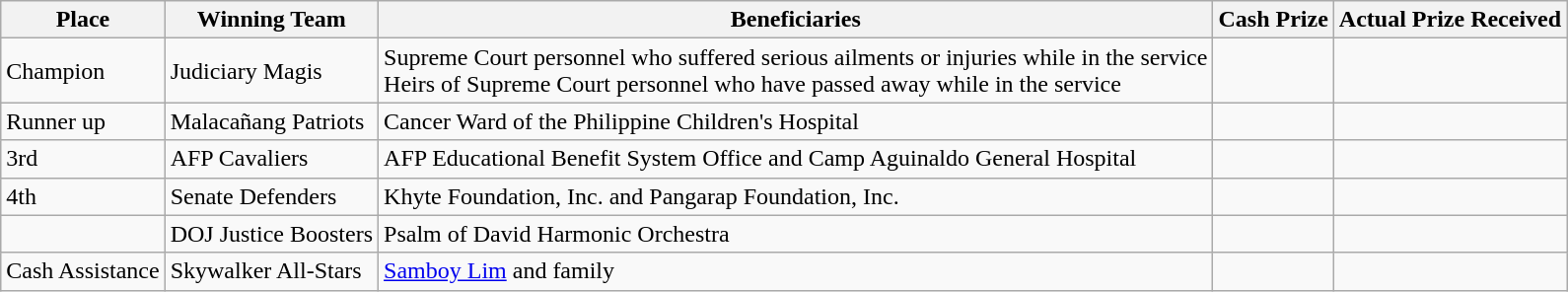<table class="wikitable sortable" border="1">
<tr>
<th>Place</th>
<th>Winning Team</th>
<th>Beneficiaries</th>
<th>Cash Prize</th>
<th>Actual Prize Received</th>
</tr>
<tr>
<td>Champion</td>
<td>Judiciary Magis</td>
<td>Supreme Court personnel who suffered serious ailments or injuries while in the service <br> Heirs of Supreme Court personnel who have passed away while in the service</td>
<td></td>
<td></td>
</tr>
<tr>
<td>Runner up</td>
<td>Malacañang Patriots</td>
<td>Cancer Ward of the Philippine Children's Hospital</td>
<td></td>
<td></td>
</tr>
<tr>
<td>3rd</td>
<td>AFP Cavaliers</td>
<td>AFP Educational Benefit System Office and Camp Aguinaldo General Hospital</td>
<td></td>
<td></td>
</tr>
<tr>
<td>4th</td>
<td>Senate Defenders</td>
<td>Khyte Foundation, Inc. and Pangarap Foundation, Inc.</td>
<td></td>
<td></td>
</tr>
<tr>
<td></td>
<td>DOJ Justice Boosters</td>
<td>Psalm of David Harmonic Orchestra</td>
<td></td>
<td></td>
</tr>
<tr>
<td>Cash Assistance</td>
<td>Skywalker All-Stars</td>
<td><a href='#'>Samboy Lim</a> and family</td>
<td></td>
<td></td>
</tr>
</table>
